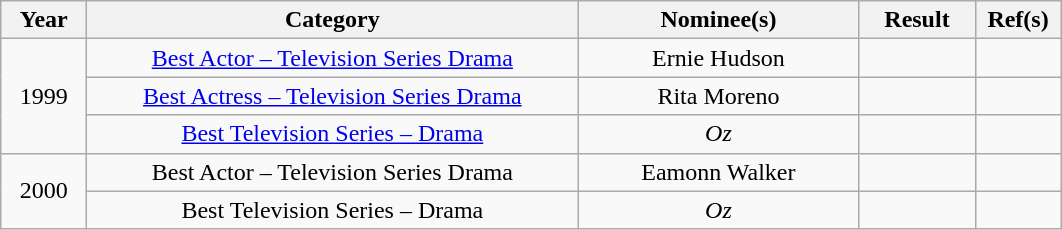<table class="wikitable" style="text-align:center;">
<tr>
<th width="50">Year</th>
<th width="320">Category</th>
<th width="180">Nominee(s)</th>
<th width="70">Result</th>
<th width="50">Ref(s)</th>
</tr>
<tr>
<td rowspan="3">1999</td>
<td><a href='#'>Best Actor – Television Series Drama</a></td>
<td>Ernie Hudson</td>
<td></td>
<td></td>
</tr>
<tr>
<td><a href='#'>Best Actress – Television Series Drama</a></td>
<td>Rita Moreno</td>
<td></td>
<td></td>
</tr>
<tr>
<td><a href='#'>Best Television Series – Drama</a></td>
<td><em>Oz</em></td>
<td></td>
<td></td>
</tr>
<tr>
<td rowspan="2">2000</td>
<td>Best Actor – Television Series Drama</td>
<td>Eamonn Walker</td>
<td></td>
<td></td>
</tr>
<tr>
<td>Best Television Series – Drama</td>
<td><em>Oz</em></td>
<td></td>
<td></td>
</tr>
</table>
